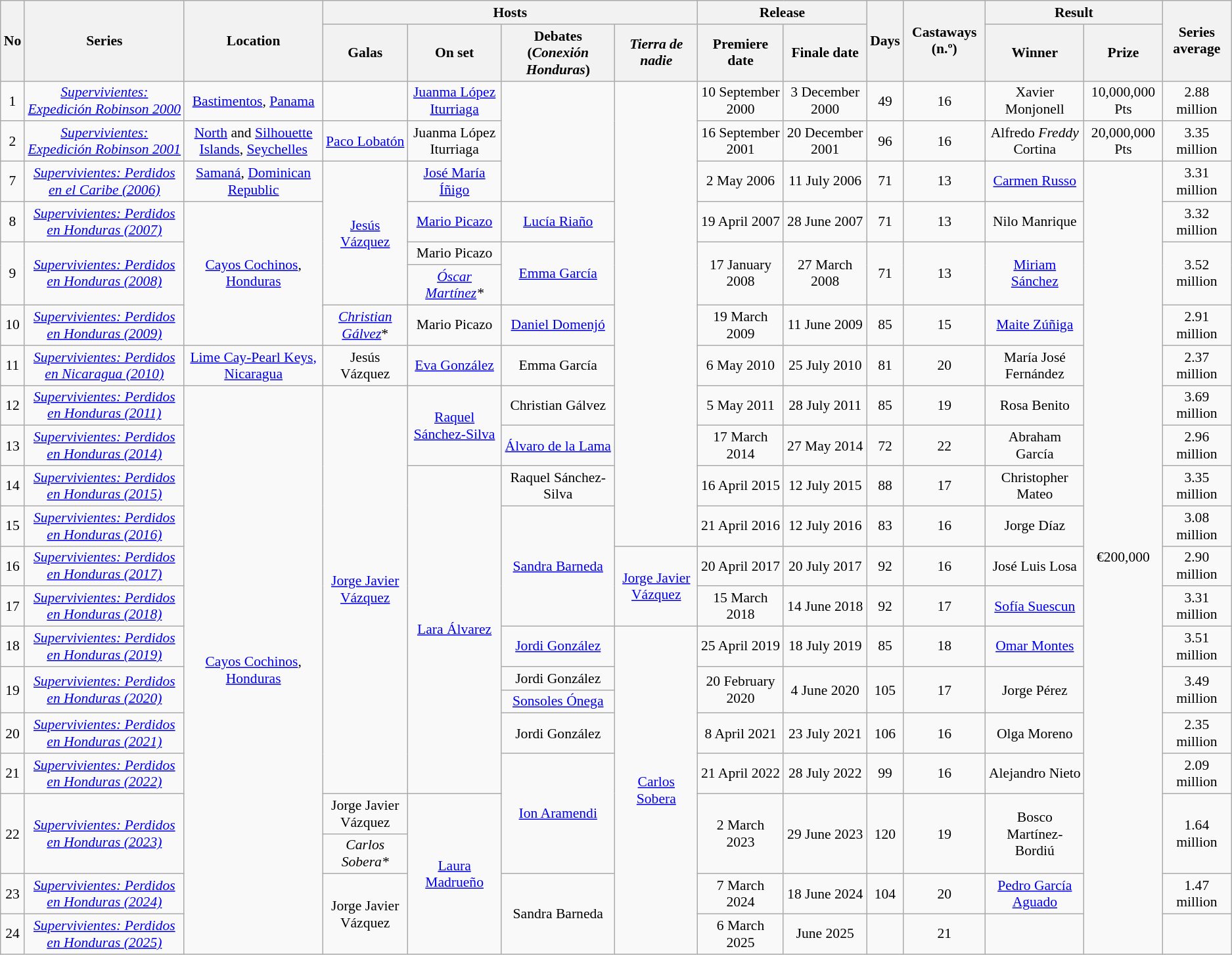<table class="wikitable" style="text-align:center; font-size:90%">
<tr>
<th rowspan="2">No</th>
<th rowspan="2">Series</th>
<th rowspan="2">Location</th>
<th colspan="4">Hosts</th>
<th colspan="2">Release</th>
<th rowspan="2">Days</th>
<th rowspan="2">Castaways (n.º)</th>
<th colspan="2">Result</th>
<th rowspan="2">Series average</th>
</tr>
<tr>
<th>Galas</th>
<th>On set</th>
<th>Debates (<em>Conexión Honduras</em>)</th>
<th><em>Tierra de nadie</em></th>
<th>Premiere date</th>
<th>Finale date</th>
<th>Winner</th>
<th>Prize</th>
</tr>
<tr>
<td>1</td>
<td><em><a href='#'>Supervivientes: Expedición Robinson 2000</a></em></td>
<td><a href='#'>Bastimentos</a>, <a href='#'>Panama</a></td>
<td></td>
<td><a href='#'>Juanma López Iturriaga</a></td>
<td rowspan="3"></td>
<td rowspan="13"></td>
<td>10 September 2000</td>
<td>3 December 2000</td>
<td>49</td>
<td>16</td>
<td>Xavier Monjonell</td>
<td>10,000,000 Pts</td>
<td>2.88 million</td>
</tr>
<tr>
<td>2</td>
<td><em><a href='#'>Supervivientes: Expedición Robinson 2001</a></em></td>
<td><a href='#'>North</a> and <a href='#'>Silhouette Islands</a>, <a href='#'>Seychelles</a></td>
<td><a href='#'>Paco Lobatón</a></td>
<td>Juanma López Iturriaga</td>
<td>16 September 2001</td>
<td>20 December 2001</td>
<td>96</td>
<td>16</td>
<td>Alfredo <em>Freddy</em> Cortina</td>
<td>20,000,000 Pts</td>
<td>3.35 million</td>
</tr>
<tr>
<td>7</td>
<td><em><a href='#'>Supervivientes: Perdidos en el Caribe (2006)</a></em></td>
<td><a href='#'>Samaná</a>, <a href='#'>Dominican Republic</a></td>
<td rowspan="5"><a href='#'>Jesús Vázquez</a></td>
<td><a href='#'>José María Íñigo</a></td>
<td>2 May 2006</td>
<td>11 July 2006</td>
<td>71</td>
<td>13</td>
<td><a href='#'>Carmen Russo</a></td>
<td rowspan="22">€200,000</td>
<td>3.31 million</td>
</tr>
<tr>
<td>8</td>
<td><em><a href='#'>Supervivientes: Perdidos en Honduras (2007)</a></em></td>
<td rowspan="5"><a href='#'>Cayos Cochinos</a>, <a href='#'>Honduras</a></td>
<td><a href='#'>Mario Picazo</a></td>
<td><a href='#'>Lucía Riaño</a></td>
<td>19 April 2007</td>
<td>28 June 2007</td>
<td>71</td>
<td>13</td>
<td>Nilo Manrique</td>
<td>3.32 million</td>
</tr>
<tr>
<td rowspan="2">9</td>
<td rowspan="2"><em><a href='#'>Supervivientes: Perdidos en Honduras (2008)</a></em></td>
<td>Mario Picazo</td>
<td rowspan="2"><a href='#'>Emma García</a></td>
<td rowspan="2">17 January 2008</td>
<td rowspan="2">27 March 2008</td>
<td rowspan="2">71</td>
<td rowspan="2">13</td>
<td rowspan="2"><a href='#'>Miriam Sánchez</a></td>
<td rowspan="2">3.52 million</td>
</tr>
<tr>
<td><em><a href='#'>Óscar Martínez</a>*</em></td>
</tr>
<tr>
<td rowspan="2">10</td>
<td rowspan="2"><em><a href='#'>Supervivientes: Perdidos en Honduras (2009)</a></em></td>
<td rowspan="2">Mario Picazo</td>
<td rowspan="2"><a href='#'>Daniel Domenjó</a></td>
<td rowspan="2">19 March 2009</td>
<td rowspan="2">11 June 2009</td>
<td rowspan="2">85</td>
<td rowspan="2">15</td>
<td rowspan="2"><a href='#'>Maite Zúñiga</a></td>
<td rowspan="2">2.91 million</td>
</tr>
<tr>
<td><a href='#'><em>Christian Gálvez</em></a>*</td>
</tr>
<tr>
<td>11</td>
<td><em><a href='#'>Supervivientes: Perdidos en Nicaragua (2010)</a></em></td>
<td><a href='#'>Lime Cay-Pearl Keys, Nicaragua</a></td>
<td>Jesús Vázquez</td>
<td><a href='#'>Eva González</a></td>
<td>Emma García</td>
<td>6 May 2010</td>
<td>25 July 2010</td>
<td>81</td>
<td>20</td>
<td>María José Fernández</td>
<td>2.37 million</td>
</tr>
<tr>
<td>12</td>
<td><em><a href='#'>Supervivientes: Perdidos en Honduras (2011)</a></em></td>
<td rowspan="16"><a href='#'>Cayos Cochinos</a>, <a href='#'>Honduras</a></td>
<td rowspan="11"><a href='#'>Jorge Javier Vázquez</a></td>
<td rowspan="2"><a href='#'>Raquel Sánchez-Silva</a></td>
<td>Christian Gálvez</td>
<td>5 May 2011</td>
<td>28 July 2011</td>
<td>85</td>
<td>19</td>
<td>Rosa Benito</td>
<td>3.69 million</td>
</tr>
<tr>
<td>13</td>
<td><em><a href='#'>Supervivientes: Perdidos en Honduras (2014)</a></em></td>
<td><a href='#'>Álvaro de la Lama</a></td>
<td>17 March 2014</td>
<td>27 May 2014</td>
<td>72</td>
<td>22</td>
<td>Abraham García</td>
<td>2.96 million</td>
</tr>
<tr>
<td>14</td>
<td><em><a href='#'>Supervivientes: Perdidos en Honduras (2015)</a></em></td>
<td rowspan="9"><a href='#'>Lara Álvarez</a></td>
<td>Raquel Sánchez-Silva</td>
<td>16 April 2015</td>
<td>12 July 2015</td>
<td>88</td>
<td>17</td>
<td>Christopher Mateo</td>
<td>3.35 million</td>
</tr>
<tr>
<td>15</td>
<td><em><a href='#'>Supervivientes: Perdidos en Honduras (2016)</a></em></td>
<td rowspan="3"><a href='#'>Sandra Barneda</a></td>
<td>21 April 2016</td>
<td>12 July 2016</td>
<td>83</td>
<td>16</td>
<td>Jorge Díaz</td>
<td>3.08 million</td>
</tr>
<tr>
<td>16</td>
<td><em><a href='#'>Supervivientes: Perdidos en Honduras (2017)</a></em></td>
<td rowspan="2"><a href='#'>Jorge Javier Vázquez</a></td>
<td>20 April 2017</td>
<td>20 July 2017</td>
<td>92</td>
<td>16</td>
<td>José Luis Losa</td>
<td>2.90 million</td>
</tr>
<tr>
<td>17</td>
<td><em><a href='#'>Supervivientes: Perdidos en Honduras (2018)</a></em></td>
<td>15 March 2018</td>
<td>14 June 2018</td>
<td>92</td>
<td>17</td>
<td><a href='#'>Sofía Suescun</a></td>
<td>3.31 million</td>
</tr>
<tr>
<td>18</td>
<td><em><a href='#'>Supervivientes: Perdidos en Honduras (2019)</a></em></td>
<td><a href='#'>Jordi González</a></td>
<td rowspan="10"><a href='#'>Carlos Sobera</a></td>
<td>25 April 2019</td>
<td>18 July 2019</td>
<td>85</td>
<td>18</td>
<td><a href='#'>Omar Montes</a></td>
<td>3.51 million</td>
</tr>
<tr>
<td rowspan="2">19</td>
<td rowspan="2"><em><a href='#'>Supervivientes: Perdidos en Honduras (2020)</a></em></td>
<td>Jordi González</td>
<td rowspan="2">20 February 2020</td>
<td rowspan="2">4 June 2020</td>
<td rowspan="2">105</td>
<td rowspan="2">17</td>
<td rowspan="2">Jorge Pérez</td>
<td rowspan="2">3.49 million</td>
</tr>
<tr>
<td><a href='#'>Sonsoles Ónega</a></td>
</tr>
<tr>
<td>20</td>
<td><em><a href='#'>Supervivientes: Perdidos en Honduras (2021)</a></em></td>
<td>Jordi González</td>
<td>8 April 2021</td>
<td>23 July 2021</td>
<td>106</td>
<td>16</td>
<td>Olga Moreno</td>
<td>2.35 million</td>
</tr>
<tr>
<td>21</td>
<td><em><a href='#'>Supervivientes: Perdidos en Honduras (2022)</a></em></td>
<td rowspan="3"><a href='#'>Ion Aramendi</a></td>
<td>21 April 2022</td>
<td>28 July 2022</td>
<td>99</td>
<td>16</td>
<td>Alejandro Nieto</td>
<td>2.09 million</td>
</tr>
<tr>
<td rowspan="2">22</td>
<td rowspan="2"><em><a href='#'>Supervivientes: Perdidos en Honduras (2023)</a></em></td>
<td>Jorge Javier Vázquez</td>
<td rowspan="4"><a href='#'>Laura Madrueño</a></td>
<td rowspan="2">2 March 2023</td>
<td rowspan="2">29 June 2023</td>
<td rowspan="2">120</td>
<td rowspan="2">19</td>
<td rowspan="2">Bosco Martínez-Bordiú</td>
<td rowspan="2">1.64 million</td>
</tr>
<tr>
<td><em>Carlos Sobera*</em></td>
</tr>
<tr>
<td>23</td>
<td><em><a href='#'>Supervivientes: Perdidos en Honduras (2024)</a></em></td>
<td rowspan="3">Jorge Javier Vázquez</td>
<td rowspan="2">Sandra Barneda</td>
<td>7 March 2024</td>
<td>18 June 2024</td>
<td>104</td>
<td>20</td>
<td><a href='#'>Pedro García Aguado</a></td>
<td>1.47 million</td>
</tr>
<tr>
<td>24</td>
<td><em><a href='#'>Supervivientes: Perdidos en Honduras (2025)</a></em></td>
<td>6 March 2025</td>
<td>June 2025</td>
<td></td>
<td>21</td>
<td></td>
<td></td>
</tr>
</table>
